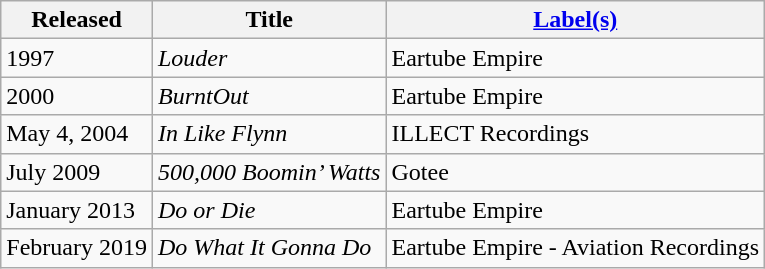<table class="wikitable">
<tr>
<th>Released</th>
<th>Title</th>
<th><a href='#'>Label(s)</a></th>
</tr>
<tr>
<td>1997</td>
<td><em>Louder</em></td>
<td>Eartube Empire</td>
</tr>
<tr>
<td>2000</td>
<td><em>BurntOut</em></td>
<td>Eartube Empire</td>
</tr>
<tr>
<td>May 4, 2004</td>
<td><em>In Like Flynn</em></td>
<td>ILLECT Recordings</td>
</tr>
<tr>
<td>July 2009</td>
<td><em>500,000 Boomin’ Watts</em></td>
<td>Gotee</td>
</tr>
<tr>
<td>January 2013</td>
<td><em>Do or Die</em></td>
<td>Eartube Empire</td>
</tr>
<tr>
<td>February 2019</td>
<td><em>Do What It Gonna Do</em></td>
<td>Eartube Empire - Aviation Recordings</td>
</tr>
</table>
